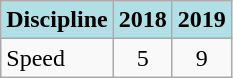<table class="wikitable" style="text-align: center;">
<tr>
<th style="background: #b0e0e6;">Discipline</th>
<th style="background: #b0e0e6;">2018</th>
<th style="background: #b0e0e6;">2019</th>
</tr>
<tr>
<td align="left">Speed</td>
<td>5</td>
<td>9</td>
</tr>
</table>
